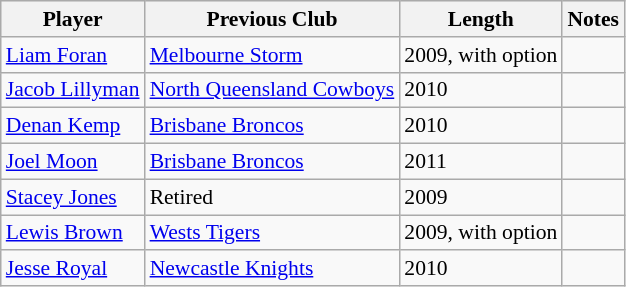<table class="wikitable" style="font-size:90%">
<tr bgcolor="#efefef">
<th>Player</th>
<th>Previous Club</th>
<th>Length</th>
<th>Notes</th>
</tr>
<tr>
<td><a href='#'>Liam Foran</a></td>
<td><a href='#'>Melbourne Storm</a></td>
<td>2009, with option</td>
<td></td>
</tr>
<tr>
<td><a href='#'>Jacob Lillyman</a></td>
<td><a href='#'>North Queensland Cowboys</a></td>
<td>2010</td>
<td></td>
</tr>
<tr>
<td><a href='#'>Denan Kemp</a></td>
<td><a href='#'>Brisbane Broncos</a></td>
<td>2010</td>
<td></td>
</tr>
<tr>
<td><a href='#'>Joel Moon</a></td>
<td><a href='#'>Brisbane Broncos</a></td>
<td>2011</td>
<td></td>
</tr>
<tr>
<td><a href='#'>Stacey Jones</a></td>
<td>Retired</td>
<td>2009</td>
<td></td>
</tr>
<tr>
<td><a href='#'>Lewis Brown</a></td>
<td><a href='#'>Wests Tigers</a></td>
<td>2009, with option</td>
<td></td>
</tr>
<tr>
<td><a href='#'>Jesse Royal</a></td>
<td><a href='#'>Newcastle Knights</a></td>
<td>2010</td>
<td></td>
</tr>
</table>
